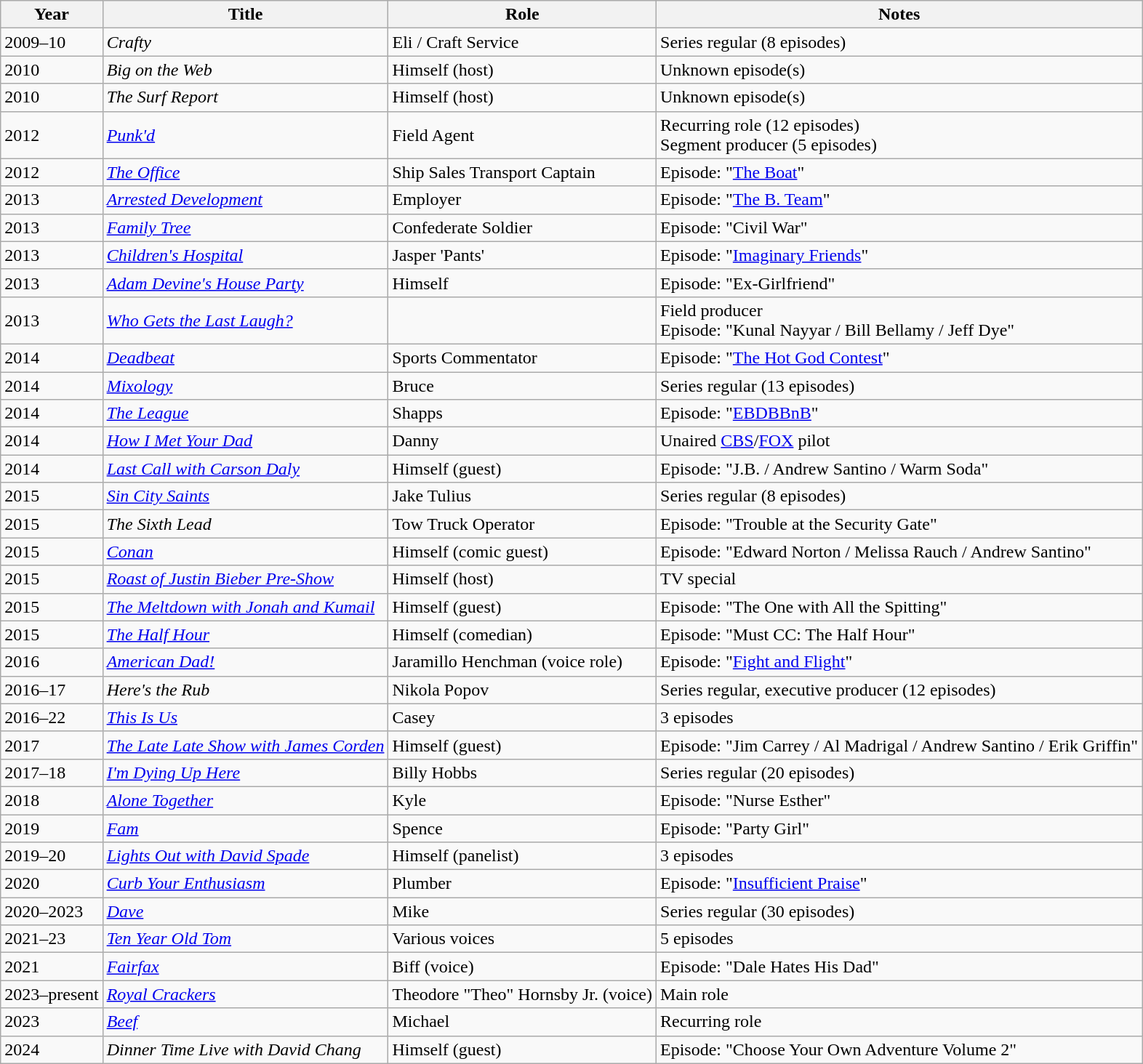<table class="wikitable">
<tr>
<th>Year</th>
<th>Title</th>
<th>Role</th>
<th>Notes</th>
</tr>
<tr>
<td>2009–10</td>
<td><em>Crafty</em></td>
<td>Eli / Craft Service</td>
<td>Series regular (8 episodes)</td>
</tr>
<tr>
<td>2010</td>
<td><em>Big on the Web</em></td>
<td>Himself (host)</td>
<td>Unknown episode(s)</td>
</tr>
<tr>
<td>2010</td>
<td><em>The Surf Report</em></td>
<td>Himself (host)</td>
<td>Unknown episode(s)</td>
</tr>
<tr>
<td>2012</td>
<td><em><a href='#'>Punk'd</a></em></td>
<td>Field Agent</td>
<td>Recurring role (12 episodes)<br>Segment producer (5 episodes)</td>
</tr>
<tr>
<td>2012</td>
<td><em><a href='#'>The Office</a></em></td>
<td>Ship Sales Transport Captain</td>
<td>Episode: "<a href='#'>The Boat</a>"</td>
</tr>
<tr>
<td>2013</td>
<td><em><a href='#'>Arrested Development</a></em></td>
<td>Employer</td>
<td>Episode: "<a href='#'>The B. Team</a>"</td>
</tr>
<tr>
<td>2013</td>
<td><em><a href='#'>Family Tree</a></em></td>
<td>Confederate Soldier</td>
<td>Episode: "Civil War"</td>
</tr>
<tr>
<td>2013</td>
<td><em><a href='#'>Children's Hospital</a></em></td>
<td>Jasper 'Pants'</td>
<td>Episode: "<a href='#'>Imaginary Friends</a>"</td>
</tr>
<tr>
<td>2013</td>
<td><em><a href='#'>Adam Devine's House Party</a></em></td>
<td>Himself</td>
<td>Episode: "Ex-Girlfriend"</td>
</tr>
<tr>
<td>2013</td>
<td><em><a href='#'>Who Gets the Last Laugh?</a></em></td>
<td></td>
<td>Field producer<br>Episode: "Kunal Nayyar / Bill Bellamy / Jeff Dye"</td>
</tr>
<tr>
<td>2014</td>
<td><em><a href='#'>Deadbeat</a></em></td>
<td>Sports Commentator</td>
<td>Episode: "<a href='#'>The Hot God Contest</a>"</td>
</tr>
<tr>
<td>2014</td>
<td><em><a href='#'>Mixology</a></em></td>
<td>Bruce</td>
<td>Series regular (13 episodes)</td>
</tr>
<tr>
<td>2014</td>
<td><em><a href='#'>The League</a></em></td>
<td>Shapps</td>
<td>Episode: "<a href='#'>EBDBBnB</a>"</td>
</tr>
<tr>
<td>2014</td>
<td><em><a href='#'>How I Met Your Dad</a></em></td>
<td>Danny</td>
<td>Unaired <a href='#'>CBS</a>/<a href='#'>FOX</a> pilot</td>
</tr>
<tr>
<td>2014</td>
<td><em><a href='#'>Last Call with Carson Daly</a></em></td>
<td>Himself (guest)</td>
<td>Episode: "J.B. / Andrew Santino / Warm Soda"</td>
</tr>
<tr>
<td>2015</td>
<td><em><a href='#'>Sin City Saints</a></em></td>
<td>Jake Tulius</td>
<td>Series regular (8 episodes)</td>
</tr>
<tr>
<td>2015</td>
<td><em>The Sixth Lead</em></td>
<td>Tow Truck Operator</td>
<td>Episode: "Trouble at the Security Gate"</td>
</tr>
<tr>
<td>2015</td>
<td><em><a href='#'>Conan</a></em></td>
<td>Himself (comic guest)</td>
<td>Episode: "Edward Norton / Melissa Rauch / Andrew Santino"</td>
</tr>
<tr>
<td>2015</td>
<td><em><a href='#'>Roast of Justin Bieber Pre-Show</a></em></td>
<td>Himself (host)</td>
<td>TV special</td>
</tr>
<tr>
<td>2015</td>
<td><em><a href='#'>The Meltdown with Jonah and Kumail</a></em></td>
<td>Himself (guest)</td>
<td>Episode: "The One with All the Spitting"</td>
</tr>
<tr>
<td>2015</td>
<td><em><a href='#'>The Half Hour</a></em></td>
<td>Himself (comedian)</td>
<td>Episode: "Must CC: The Half Hour"</td>
</tr>
<tr>
<td>2016</td>
<td><em><a href='#'>American Dad!</a></em></td>
<td>Jaramillo Henchman (voice role)</td>
<td>Episode: "<a href='#'>Fight and Flight</a>"</td>
</tr>
<tr>
<td>2016–17</td>
<td><em>Here's the Rub</em></td>
<td>Nikola Popov</td>
<td>Series regular, executive producer (12 episodes)</td>
</tr>
<tr>
<td>2016–22</td>
<td><em><a href='#'>This Is Us</a></em></td>
<td>Casey</td>
<td>3 episodes</td>
</tr>
<tr>
<td>2017</td>
<td><em><a href='#'>The Late Late Show with James Corden</a></em></td>
<td>Himself (guest)</td>
<td>Episode: "Jim Carrey / Al Madrigal / Andrew Santino / Erik Griffin"</td>
</tr>
<tr>
<td>2017–18</td>
<td><em><a href='#'>I'm Dying Up Here</a></em></td>
<td>Billy Hobbs</td>
<td>Series regular (20 episodes)</td>
</tr>
<tr>
<td>2018</td>
<td><em><a href='#'>Alone Together</a></em></td>
<td>Kyle</td>
<td>Episode: "Nurse Esther"</td>
</tr>
<tr>
<td>2019</td>
<td><em><a href='#'>Fam</a></em></td>
<td>Spence</td>
<td>Episode: "Party Girl"</td>
</tr>
<tr>
<td>2019–20</td>
<td><em><a href='#'>Lights Out with David Spade</a></em></td>
<td>Himself (panelist)</td>
<td>3 episodes</td>
</tr>
<tr>
<td>2020</td>
<td><em><a href='#'>Curb Your Enthusiasm</a></em></td>
<td>Plumber</td>
<td>Episode: "<a href='#'>Insufficient Praise</a>"</td>
</tr>
<tr>
<td>2020–2023</td>
<td><em><a href='#'>Dave</a></em></td>
<td>Mike</td>
<td>Series regular (30 episodes)</td>
</tr>
<tr>
<td>2021–23</td>
<td><em><a href='#'>Ten Year Old Tom</a></em></td>
<td>Various voices</td>
<td>5 episodes</td>
</tr>
<tr>
<td>2021</td>
<td><em><a href='#'>Fairfax</a></em></td>
<td>Biff (voice)</td>
<td>Episode: "Dale Hates His Dad"</td>
</tr>
<tr>
<td>2023–present</td>
<td><em><a href='#'>Royal Crackers</a></em></td>
<td>Theodore "Theo" Hornsby Jr. (voice)</td>
<td>Main role</td>
</tr>
<tr>
<td>2023</td>
<td><em><a href='#'>Beef</a></em></td>
<td>Michael</td>
<td>Recurring role</td>
</tr>
<tr>
<td>2024</td>
<td><em>Dinner Time Live with David Chang</em></td>
<td>Himself (guest)</td>
<td>Episode: "Choose Your Own Adventure Volume 2"</td>
</tr>
</table>
